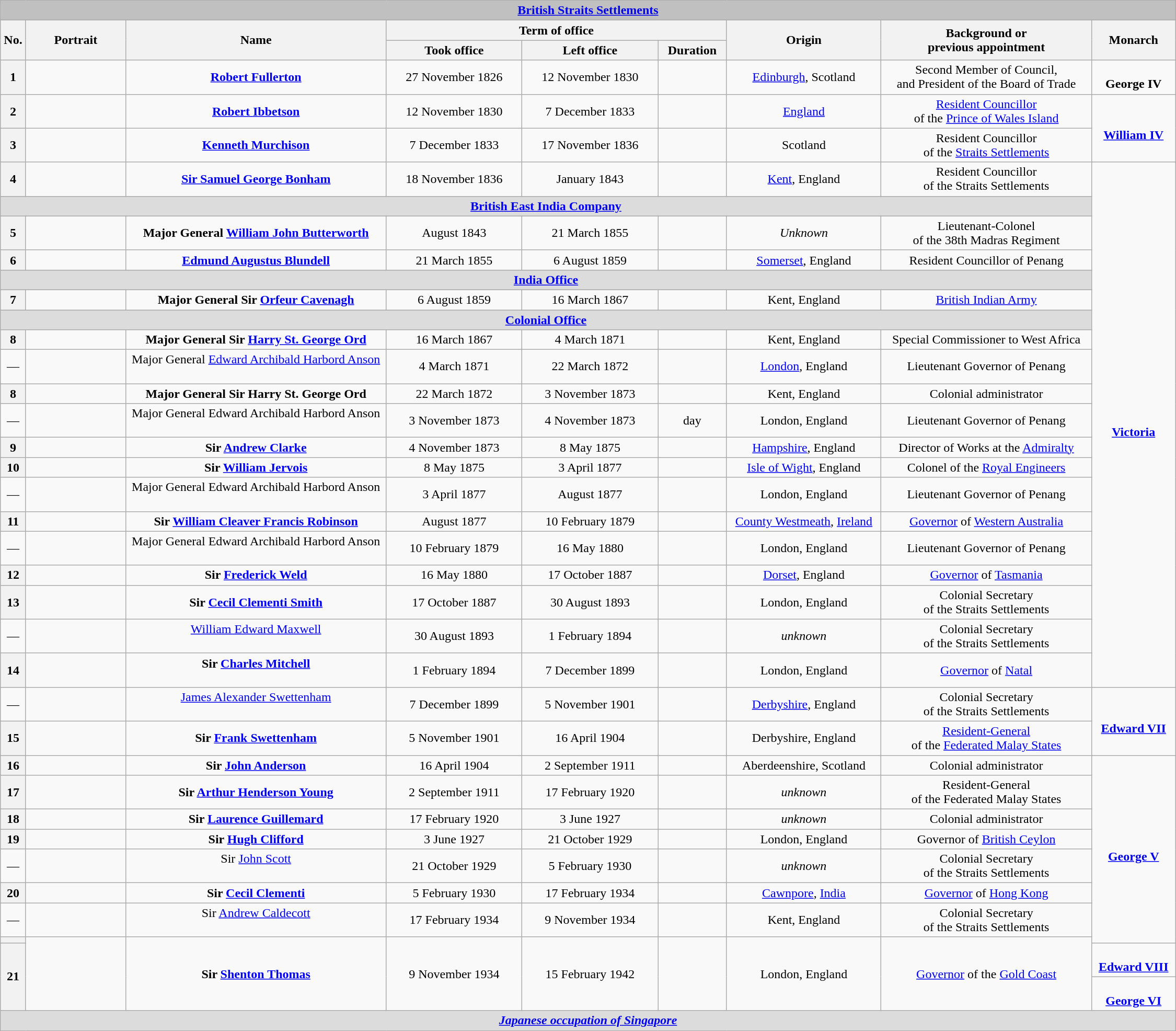<table class=wikitable style=text-align:center width=1500px>
<tr>
<th style=background:silver colspan=9> <a href='#'>British Straits Settlements</a> </th>
</tr>
<tr>
<th rowspan=2 width=25px>No.</th>
<th rowspan=2 width=120px>Portrait</th>
<th rowspan=2 width=325px>Name<br></th>
<th colspan=3 width=400px>Term of office</th>
<th rowspan=2>Origin</th>
<th rowspan=2>Background or<br>previous appointment</th>
<th rowspan=2 width=100px>Monarch</th>
</tr>
<tr>
<th>Took office</th>
<th>Left office</th>
<th width=80px>Duration</th>
</tr>
<tr>
<th rowspan=2>1</th>
<td rowspan=2></td>
<td rowspan=2><strong><a href='#'>Robert Fullerton</a></strong><br></td>
<td rowspan=2>27 November 1826</td>
<td rowspan=2>12 November 1830</td>
<td rowspan=2></td>
<td rowspan=2><a href='#'>Edinburgh</a>, Scotland</td>
<td rowspan=2>Second Member of Council,<br>and President of the Board of Trade</td>
<td><br><strong>George IV</strong></td>
</tr>
<tr>
<td rowspan=4><br><strong><a href='#'>William IV</a></strong></td>
</tr>
<tr>
<th>2</th>
<td></td>
<td><strong><a href='#'>Robert Ibbetson</a></strong><br></td>
<td>12 November 1830</td>
<td>7 December 1833</td>
<td></td>
<td><a href='#'>England</a></td>
<td><a href='#'>Resident Councillor</a><br>of the <a href='#'>Prince of Wales Island</a></td>
</tr>
<tr>
<th>3</th>
<td></td>
<td><strong><a href='#'>Kenneth Murchison</a></strong><br></td>
<td>7 December 1833</td>
<td>17 November 1836</td>
<td></td>
<td>Scotland</td>
<td>Resident Councillor<br>of the <a href='#'>Straits Settlements</a></td>
</tr>
<tr>
<th rowspan=2>4</th>
<td rowspan=2></td>
<td rowspan=2><a href='#'><strong>Sir Samuel George Bonham</strong></a><br></td>
<td rowspan=2>18 November 1836</td>
<td rowspan=2>January 1843</td>
<td rowspan=2></td>
<td rowspan=2><a href='#'>Kent</a>, England</td>
<td rowspan=2>Resident Councillor<br>of the Straits Settlements</td>
</tr>
<tr>
<td rowspan=21><br><a href='#'><strong>Victoria</strong></a></td>
</tr>
<tr>
<th style=background:gainsboro colspan=8> <a href='#'>British East India Company</a> </th>
</tr>
<tr>
<th>5</th>
<td></td>
<td><strong>Major General <a href='#'>William John Butterworth</a></strong><br></td>
<td>August 1843</td>
<td>21 March 1855</td>
<td></td>
<td><em>Unknown</em></td>
<td>Lieutenant-Colonel<br>of the 38th Madras Regiment</td>
</tr>
<tr>
<th>6</th>
<td></td>
<td><strong><a href='#'>Edmund Augustus Blundell</a></strong><br></td>
<td>21 March 1855</td>
<td>6 August 1859</td>
<td></td>
<td><a href='#'>Somerset</a>, England</td>
<td>Resident Councillor of Penang</td>
</tr>
<tr>
<th style=background:gainsboro colspan=8> <a href='#'>India Office</a> </th>
</tr>
<tr>
<th>7</th>
<td></td>
<td><strong>Major General Sir <a href='#'>Orfeur Cavenagh</a></strong><br></td>
<td>6 August 1859</td>
<td>16 March 1867</td>
<td></td>
<td>Kent, England</td>
<td><a href='#'>British Indian Army</a></td>
</tr>
<tr>
<th style=background:gainsboro colspan=8> <a href='#'>Colonial Office</a> </th>
</tr>
<tr>
<th>8</th>
<td></td>
<td><strong>Major General Sir <a href='#'>Harry St. George Ord</a></strong><br></td>
<td>16 March 1867</td>
<td>4 March 1871</td>
<td></td>
<td>Kent, England</td>
<td>Special Commissioner to West Africa</td>
</tr>
<tr>
<td>—</td>
<td></td>
<td>Major General <a href='#'>Edward Archibald Harbord Anson</a><br><br></td>
<td>4 March 1871</td>
<td>22 March 1872</td>
<td></td>
<td><a href='#'>London</a>, England</td>
<td>Lieutenant Governor of Penang</td>
</tr>
<tr>
<th>8</th>
<td></td>
<td><strong>Major General Sir Harry St. George Ord</strong><br></td>
<td>22 March 1872</td>
<td>3 November 1873</td>
<td></td>
<td>Kent, England</td>
<td>Colonial administrator</td>
</tr>
<tr>
<td>—</td>
<td></td>
<td>Major General Edward Archibald Harbord Anson<br><br></td>
<td>3 November 1873</td>
<td>4 November 1873</td>
<td> day</td>
<td>London, England</td>
<td>Lieutenant Governor of Penang</td>
</tr>
<tr>
<th>9</th>
<td></td>
<td><strong>Sir <a href='#'>Andrew Clarke</a></strong><br></td>
<td>4 November 1873</td>
<td>8 May 1875</td>
<td></td>
<td><a href='#'>Hampshire</a>, England</td>
<td>Director of Works at the <a href='#'>Admiralty</a></td>
</tr>
<tr>
<th>10</th>
<td></td>
<td><strong>Sir <a href='#'>William Jervois</a></strong><br></td>
<td>8 May 1875</td>
<td>3 April 1877</td>
<td></td>
<td><a href='#'>Isle of Wight</a>, England</td>
<td>Colonel of the <a href='#'>Royal Engineers</a></td>
</tr>
<tr>
<td>—</td>
<td></td>
<td>Major General Edward Archibald Harbord Anson<br><br></td>
<td>3 April 1877</td>
<td>August 1877</td>
<td></td>
<td>London, England</td>
<td>Lieutenant Governor of Penang</td>
</tr>
<tr>
<th>11</th>
<td></td>
<td><strong>Sir <a href='#'>William Cleaver Francis Robinson</a></strong><br></td>
<td>August 1877</td>
<td>10 February 1879</td>
<td></td>
<td><a href='#'>County Westmeath</a>, <a href='#'>Ireland</a></td>
<td><a href='#'>Governor</a> of <a href='#'>Western Australia</a></td>
</tr>
<tr>
<td>—</td>
<td></td>
<td>Major General Edward Archibald Harbord Anson<br><br></td>
<td>10 February 1879</td>
<td>16 May 1880</td>
<td></td>
<td>London, England</td>
<td>Lieutenant Governor of Penang</td>
</tr>
<tr>
<th>12</th>
<td></td>
<td><strong>Sir <a href='#'>Frederick Weld</a></strong><br></td>
<td>16 May 1880</td>
<td>17 October 1887</td>
<td></td>
<td><a href='#'>Dorset</a>, England</td>
<td><a href='#'>Governor</a> of <a href='#'>Tasmania</a></td>
</tr>
<tr>
<th>13</th>
<td></td>
<td><strong>Sir <a href='#'>Cecil Clementi Smith</a></strong><br></td>
<td>17 October 1887</td>
<td>30 August 1893</td>
<td></td>
<td>London, England</td>
<td>Colonial Secretary<br>of the Straits Settlements</td>
</tr>
<tr>
<td>—</td>
<td></td>
<td><a href='#'>William Edward Maxwell</a><br><br></td>
<td>30 August 1893</td>
<td>1 February 1894</td>
<td></td>
<td><em>unknown</em></td>
<td>Colonial Secretary<br>of the Straits Settlements</td>
</tr>
<tr>
<th>14</th>
<td></td>
<td><strong>Sir <a href='#'>Charles Mitchell</a></strong><br><br><em></em></td>
<td>1 February 1894</td>
<td>7 December 1899</td>
<td></td>
<td>London, England</td>
<td><a href='#'>Governor</a> of <a href='#'>Natal</a></td>
</tr>
<tr>
<td rowspan=2>—</td>
<td rowspan=2></td>
<td rowspan=2><a href='#'>James Alexander Swettenham</a><br><br></td>
<td rowspan=2>7 December 1899</td>
<td rowspan=2>5 November 1901</td>
<td rowspan=2></td>
<td rowspan=2><a href='#'>Derbyshire</a>, England</td>
<td rowspan=2>Colonial Secretary<br>of the Straits Settlements</td>
</tr>
<tr>
<td rowspan=3><br><strong><a href='#'>Edward VII</a></strong></td>
</tr>
<tr>
<th>15</th>
<td></td>
<td><strong>Sir <a href='#'>Frank Swettenham</a></strong><br></td>
<td>5 November 1901</td>
<td>16 April 1904</td>
<td></td>
<td>Derbyshire, England</td>
<td><a href='#'>Resident-General</a><br>of the <a href='#'>Federated Malay States</a></td>
</tr>
<tr>
<th rowspan=2>16</th>
<td rowspan=2></td>
<td rowspan=2><strong>Sir <a href='#'>John Anderson</a></strong><br></td>
<td rowspan=2>16 April 1904</td>
<td rowspan=2>2 September 1911</td>
<td rowspan=2></td>
<td rowspan=2>Aberdeenshire, Scotland</td>
<td rowspan=2>Colonial administrator</td>
</tr>
<tr>
<td rowspan=9><br><strong><a href='#'>George V</a></strong></td>
</tr>
<tr>
<th>17</th>
<td></td>
<td><strong>Sir <a href='#'>Arthur Henderson Young</a></strong><br></td>
<td>2 September 1911</td>
<td>17 February 1920</td>
<td></td>
<td><em>unknown</em></td>
<td>Resident-General<br>of the Federated Malay States</td>
</tr>
<tr>
<th>18</th>
<td></td>
<td><strong>Sir <a href='#'>Laurence Guillemard</a></strong><br></td>
<td>17 February 1920</td>
<td>3 June 1927</td>
<td></td>
<td><em>unknown</em></td>
<td>Colonial administrator</td>
</tr>
<tr>
<th>19</th>
<td></td>
<td><strong>Sir <a href='#'>Hugh Clifford</a></strong><br></td>
<td>3 June 1927</td>
<td>21 October 1929</td>
<td></td>
<td>London, England</td>
<td>Governor of <a href='#'>British Ceylon</a></td>
</tr>
<tr>
<td>—</td>
<td></td>
<td>Sir <a href='#'>John Scott</a><br><br></td>
<td>21 October 1929</td>
<td>5 February 1930</td>
<td></td>
<td><em>unknown</em></td>
<td>Colonial Secretary<br>of the Straits Settlements</td>
</tr>
<tr>
<th>20</th>
<td></td>
<td><strong>Sir <a href='#'>Cecil Clementi</a></strong><br></td>
<td>5 February 1930</td>
<td>17 February 1934</td>
<td></td>
<td><a href='#'>Cawnpore</a>, <a href='#'>India</a></td>
<td><a href='#'>Governor</a> of <a href='#'>Hong Kong</a></td>
</tr>
<tr>
<td>—</td>
<td></td>
<td>Sir <a href='#'>Andrew Caldecott</a><br><br></td>
<td>17 February 1934</td>
<td>9 November 1934</td>
<td></td>
<td>Kent, England</td>
<td>Colonial Secretary<br>of the Straits Settlements</td>
</tr>
<tr>
<th></th>
<td rowspan=4></td>
<td rowspan=4><strong>Sir <a href='#'>Shenton Thomas</a></strong><br></td>
<td rowspan=4>9 November 1934</td>
<td rowspan=4>15 February 1942</td>
<td rowspan=4></td>
<td rowspan=4>London, England</td>
<td rowspan=4><a href='#'>Governor</a> of the <a href='#'>Gold Coast</a></td>
</tr>
<tr>
<th rowspan=3>21</th>
</tr>
<tr>
<td><br><strong><a href='#'>Edward VIII</a></strong></td>
</tr>
<tr>
<td><br><strong><a href='#'>George VI</a></strong></td>
</tr>
<tr>
<th style=background:gainsboro colspan=9> <em><a href='#'>Japanese occupation of Singapore</a></em> </th>
</tr>
</table>
